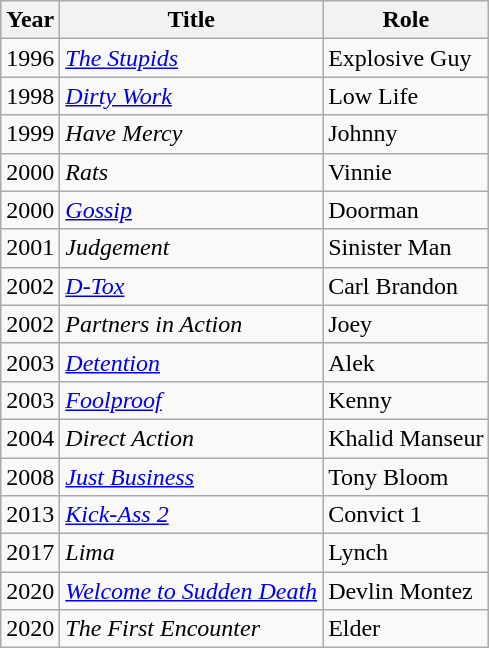<table class="wikitable">
<tr>
<th>Year</th>
<th>Title</th>
<th>Role</th>
</tr>
<tr>
<td>1996</td>
<td><em><a href='#'>The Stupids</a></em></td>
<td>Explosive Guy</td>
</tr>
<tr>
<td>1998</td>
<td><em><a href='#'>Dirty Work</a></em></td>
<td>Low Life</td>
</tr>
<tr>
<td>1999</td>
<td><em>Have Mercy</em></td>
<td>Johnny</td>
</tr>
<tr>
<td>2000</td>
<td><em>Rats</em></td>
<td>Vinnie</td>
</tr>
<tr>
<td>2000</td>
<td><em><a href='#'>Gossip</a></em></td>
<td>Doorman</td>
</tr>
<tr>
<td>2001</td>
<td><em>Judgement</em></td>
<td>Sinister Man</td>
</tr>
<tr>
<td>2002</td>
<td><em><a href='#'>D-Tox</a></em></td>
<td>Carl Brandon</td>
</tr>
<tr>
<td>2002</td>
<td><em>Partners in Action</em></td>
<td>Joey</td>
</tr>
<tr>
<td>2003</td>
<td><em> <a href='#'>Detention</a></em></td>
<td>Alek</td>
</tr>
<tr>
<td>2003</td>
<td><em><a href='#'>Foolproof</a></em></td>
<td>Kenny</td>
</tr>
<tr>
<td>2004</td>
<td><em>Direct Action</em></td>
<td>Khalid Manseur</td>
</tr>
<tr>
<td>2008</td>
<td><em><a href='#'>Just Business</a></em></td>
<td>Tony Bloom</td>
</tr>
<tr>
<td>2013</td>
<td><em><a href='#'>Kick-Ass 2</a></em></td>
<td>Convict 1</td>
</tr>
<tr>
<td>2017</td>
<td><em>Lima</em></td>
<td>Lynch</td>
</tr>
<tr>
<td>2020</td>
<td><em><a href='#'>Welcome to Sudden Death</a></em></td>
<td>Devlin Montez</td>
</tr>
<tr>
<td>2020</td>
<td><em>The First Encounter</em></td>
<td>Elder</td>
</tr>
</table>
